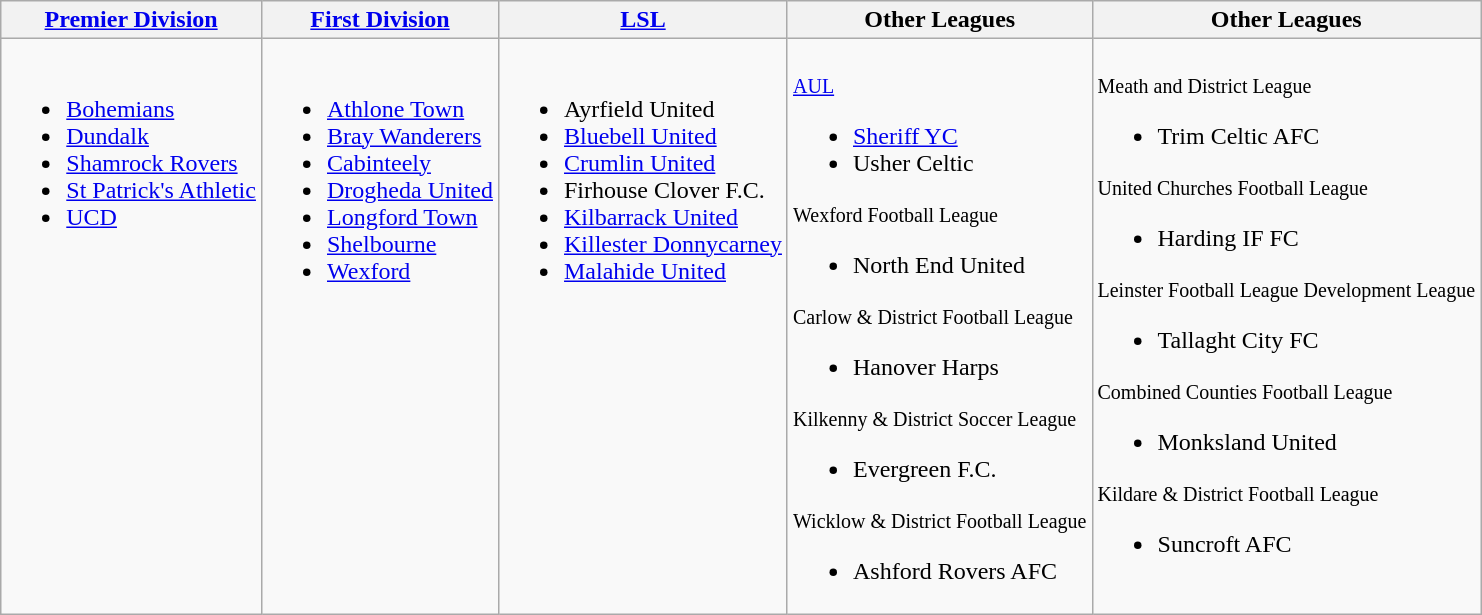<table class="wikitable">
<tr>
<th><a href='#'>Premier Division</a></th>
<th><a href='#'>First Division</a></th>
<th><a href='#'>LSL</a></th>
<th>Other Leagues</th>
<th>Other Leagues</th>
</tr>
<tr>
<td valign=top><br><ul><li><a href='#'>Bohemians</a></li><li><a href='#'>Dundalk</a></li><li><a href='#'>Shamrock Rovers</a></li><li><a href='#'>St Patrick's Athletic</a></li><li><a href='#'>UCD</a></li></ul></td>
<td valign=top><br><ul><li><a href='#'>Athlone Town</a></li><li><a href='#'>Bray Wanderers</a></li><li><a href='#'>Cabinteely</a></li><li><a href='#'>Drogheda United</a></li><li><a href='#'>Longford Town</a></li><li><a href='#'>Shelbourne</a></li><li><a href='#'>Wexford</a></li></ul></td>
<td valign=top><br><ul><li>Ayrfield United</li><li><a href='#'>Bluebell United</a></li><li><a href='#'>Crumlin United</a></li><li>Firhouse Clover F.C.</li><li><a href='#'>Kilbarrack United</a></li><li><a href='#'>Killester Donnycarney</a></li><li><a href='#'>Malahide United</a></li></ul></td>
<td valign=top><br><small><a href='#'>AUL</a></small><ul><li><a href='#'>Sheriff YC</a></li><li>Usher Celtic</li></ul><small>Wexford Football League</small><ul><li>North End United</li></ul><small>Carlow & District Football League</small><ul><li>Hanover Harps</li></ul><small>Kilkenny & District Soccer League</small><ul><li>Evergreen F.C.</li></ul><small>Wicklow & District Football League</small><ul><li>Ashford Rovers AFC</li></ul></td>
<td valign=top><br><small>Meath and District League</small><ul><li>Trim Celtic AFC</li></ul><small>United Churches Football League</small><ul><li>Harding IF FC</li></ul><small>Leinster Football League Development League</small><ul><li>Tallaght City FC</li></ul><small>Combined Counties Football League</small><ul><li>Monksland United</li></ul><small>Kildare & District Football League</small><ul><li>Suncroft AFC</li></ul></td>
</tr>
</table>
